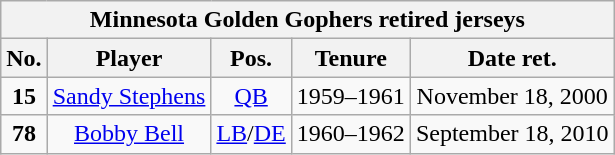<table class="wikitable" style="text-align:center">
<tr>
<th colspan=5 style =><strong>Minnesota Golden Gophers retired jerseys</strong></th>
</tr>
<tr>
<th style = >No.</th>
<th style = >Player</th>
<th style = >Pos.</th>
<th style = >Tenure</th>
<th style = >Date ret.</th>
</tr>
<tr>
<td><strong>15</strong></td>
<td><a href='#'>Sandy Stephens</a></td>
<td><a href='#'>QB</a></td>
<td>1959–1961</td>
<td>November 18, 2000</td>
</tr>
<tr>
<td><strong>78</strong></td>
<td><a href='#'>Bobby Bell</a></td>
<td><a href='#'>LB</a>/<a href='#'>DE</a></td>
<td>1960–1962</td>
<td>September 18, 2010</td>
</tr>
</table>
